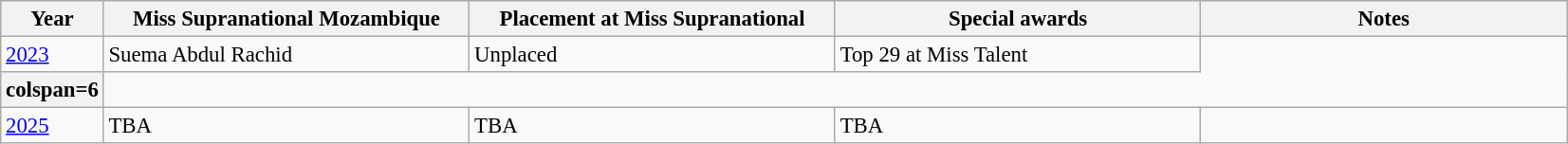<table class="wikitable " style="font-size: 95%;">
<tr>
<th width="60">Year</th>
<th width="250">Miss Supranational Mozambique</th>
<th width="250">Placement at Miss Supranational</th>
<th width="250">Special awards</th>
<th width="250">Notes</th>
</tr>
<tr>
<td><a href='#'>2023</a></td>
<td>Suema Abdul Rachid</td>
<td>Unplaced</td>
<td>Top 29 at Miss Talent</td>
</tr>
<tr>
<th>colspan=6 </th>
</tr>
<tr>
<td><a href='#'>2025</a></td>
<td>TBA</td>
<td>TBA</td>
<td>TBA</td>
<td></td>
</tr>
</table>
